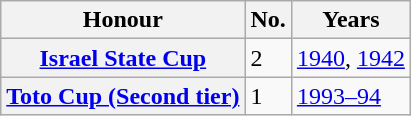<table class="wikitable plainrowheaders">
<tr>
<th scope=col>Honour</th>
<th scope=col>No.</th>
<th scope=col>Years</th>
</tr>
<tr>
<th scope=row><a href='#'>Israel State Cup</a></th>
<td>2</td>
<td><a href='#'>1940</a>, <a href='#'>1942</a></td>
</tr>
<tr>
<th scope=row><a href='#'>Toto Cup (Second tier)</a></th>
<td>1</td>
<td><a href='#'>1993–94</a></td>
</tr>
</table>
